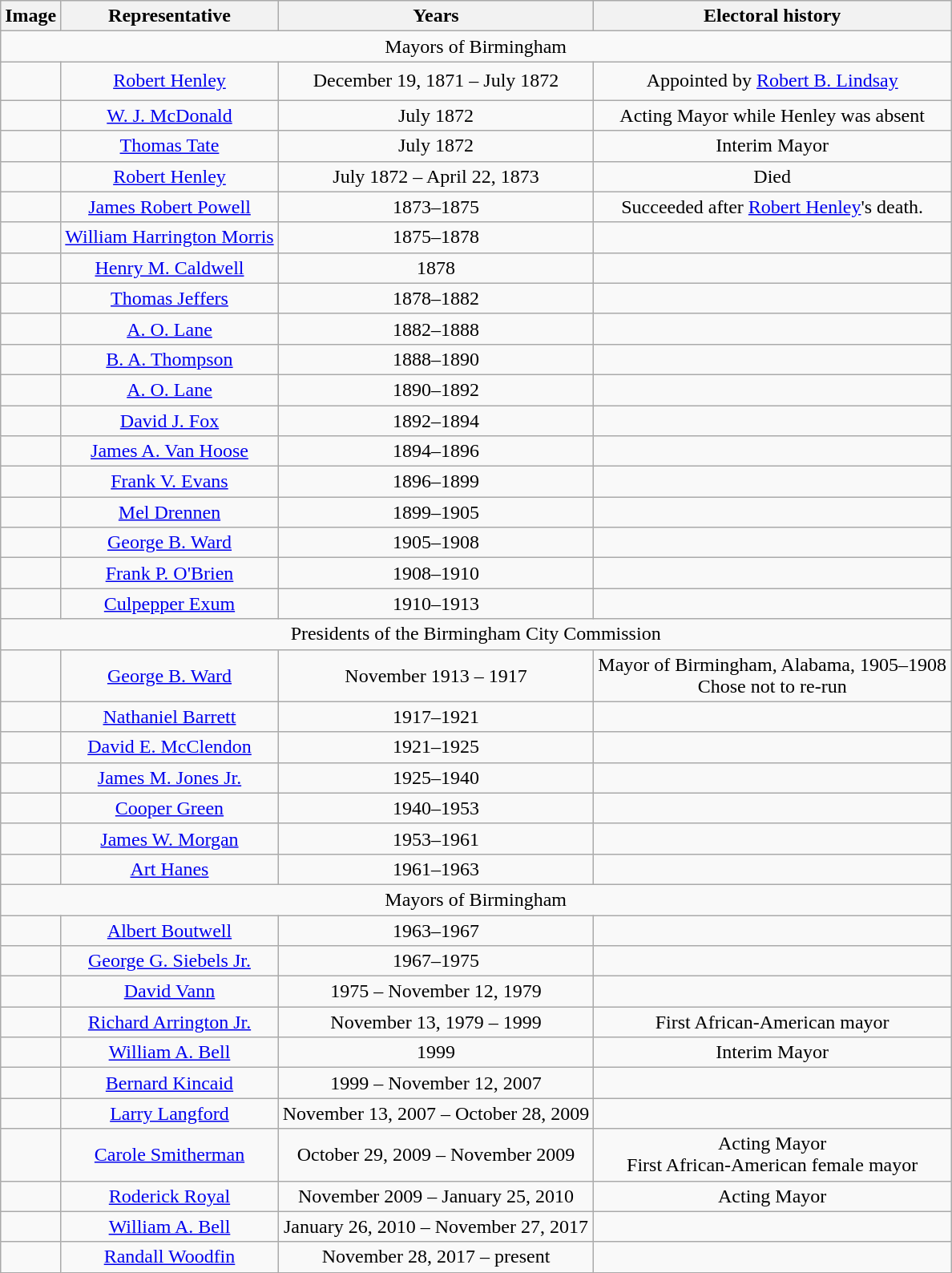<table class="wikitable" style="text-align:center">
<tr>
<th>Image</th>
<th>Representative</th>
<th>Years</th>
<th>Electoral history</th>
</tr>
<tr>
<td colspan="4">Mayors of Birmingham</td>
</tr>
<tr style="height:2em">
<td></td>
<td><a href='#'>Robert Henley</a></td>
<td>December 19, 1871 – July 1872</td>
<td>Appointed by <a href='#'>Robert B. Lindsay</a></td>
</tr>
<tr>
<td></td>
<td><a href='#'>W. J. McDonald</a></td>
<td>July 1872</td>
<td>Acting Mayor while Henley was absent</td>
</tr>
<tr>
<td></td>
<td><a href='#'>Thomas Tate</a></td>
<td>July 1872</td>
<td>Interim Mayor</td>
</tr>
<tr>
<td></td>
<td><a href='#'>Robert Henley</a></td>
<td>July 1872 – April 22, 1873</td>
<td>Died</td>
</tr>
<tr>
<td></td>
<td><a href='#'>James Robert Powell</a></td>
<td>1873–1875<br></td>
<td>Succeeded after <a href='#'>Robert Henley</a>'s death. </td>
</tr>
<tr>
<td></td>
<td><a href='#'>William Harrington Morris</a></td>
<td>1875–1878<br></td>
<td></td>
</tr>
<tr>
<td></td>
<td><a href='#'>Henry M. Caldwell</a></td>
<td>1878<br></td>
<td></td>
</tr>
<tr>
<td></td>
<td><a href='#'>Thomas Jeffers</a></td>
<td>1878–1882<br></td>
<td></td>
</tr>
<tr>
<td></td>
<td><a href='#'>A. O. Lane</a></td>
<td>1882–1888<br></td>
<td></td>
</tr>
<tr>
<td></td>
<td><a href='#'>B. A. Thompson</a></td>
<td>1888–1890<br></td>
<td></td>
</tr>
<tr>
<td></td>
<td><a href='#'>A. O. Lane</a></td>
<td>1890–1892<br></td>
<td></td>
</tr>
<tr>
<td></td>
<td><a href='#'>David J. Fox</a></td>
<td>1892–1894<br></td>
<td></td>
</tr>
<tr>
<td></td>
<td><a href='#'>James A. Van Hoose</a></td>
<td>1894–1896<br></td>
<td></td>
</tr>
<tr>
<td></td>
<td><a href='#'>Frank V. Evans</a></td>
<td>1896–1899<br></td>
<td></td>
</tr>
<tr>
<td></td>
<td><a href='#'>Mel Drennen</a></td>
<td>1899–1905<br></td>
<td></td>
</tr>
<tr>
<td></td>
<td><a href='#'>George B. Ward</a></td>
<td>1905–1908<br></td>
<td></td>
</tr>
<tr>
<td></td>
<td><a href='#'>Frank P. O'Brien</a></td>
<td>1908–1910<br></td>
<td></td>
</tr>
<tr>
<td></td>
<td><a href='#'>Culpepper Exum</a></td>
<td>1910–1913<br></td>
<td></td>
</tr>
<tr>
<td colspan="4">Presidents of the Birmingham City Commission</td>
</tr>
<tr>
<td></td>
<td><a href='#'>George B. Ward</a></td>
<td>November 1913 – 1917 <br></td>
<td>Mayor of Birmingham, Alabama, 1905–1908<br>Chose not to re-run</td>
</tr>
<tr>
<td></td>
<td><a href='#'>Nathaniel Barrett</a></td>
<td>1917–1921<br></td>
<td></td>
</tr>
<tr>
<td></td>
<td><a href='#'>David E. McClendon</a></td>
<td>1921–1925<br></td>
<td></td>
</tr>
<tr>
<td></td>
<td><a href='#'>James M. Jones Jr.</a></td>
<td>1925–1940<br></td>
<td></td>
</tr>
<tr>
<td></td>
<td><a href='#'>Cooper Green</a></td>
<td>1940–1953<br></td>
<td></td>
</tr>
<tr>
<td></td>
<td><a href='#'>James W. Morgan</a></td>
<td>1953–1961<br></td>
<td></td>
</tr>
<tr>
<td></td>
<td><a href='#'>Art Hanes</a></td>
<td>1961–1963<br></td>
<td></td>
</tr>
<tr>
<td colspan="4">Mayors of Birmingham</td>
</tr>
<tr>
<td></td>
<td><a href='#'>Albert Boutwell</a></td>
<td>1963–1967<br></td>
<td></td>
</tr>
<tr>
<td></td>
<td><a href='#'>George G. Siebels Jr.</a></td>
<td>1967–1975 <br></td>
<td></td>
</tr>
<tr>
<td></td>
<td><a href='#'>David Vann</a></td>
<td>1975 – November 12, 1979<br></td>
<td></td>
</tr>
<tr>
<td></td>
<td><a href='#'>Richard Arrington Jr.</a></td>
<td>November 13, 1979 – 1999<br></td>
<td>First African-American mayor<br></td>
</tr>
<tr>
<td></td>
<td><a href='#'>William A. Bell</a></td>
<td>1999<br></td>
<td>Interim Mayor<br></td>
</tr>
<tr>
<td></td>
<td><a href='#'>Bernard Kincaid</a></td>
<td>1999 – November 12, 2007<br></td>
<td></td>
</tr>
<tr>
<td></td>
<td><a href='#'>Larry Langford</a></td>
<td>November 13, 2007 – October 28, 2009<br></td>
<td></td>
</tr>
<tr>
<td></td>
<td><a href='#'>Carole Smitherman</a></td>
<td>October 29, 2009 – November 2009<br></td>
<td>Acting Mayor<br>First African-American female mayor<br></td>
</tr>
<tr>
<td></td>
<td><a href='#'>Roderick Royal</a></td>
<td>November 2009 – January 25, 2010<br></td>
<td>Acting Mayor</td>
</tr>
<tr>
<td></td>
<td><a href='#'>William A. Bell</a></td>
<td>January 26, 2010 – November 27, 2017<br></td>
<td></td>
</tr>
<tr>
<td></td>
<td><a href='#'>Randall Woodfin</a></td>
<td>November 28, 2017 – present<br></td>
<td></td>
</tr>
</table>
